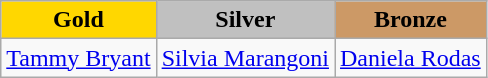<table class="wikitable">
<tr>
<th style="background-color:gold;">Gold</th>
<th style="background-color:silver;">Silver</th>
<th style="background-color:#cc9966;">Bronze</th>
</tr>
<tr>
<td> <a href='#'>Tammy Bryant</a></td>
<td> <a href='#'>Silvia Marangoni</a></td>
<td> <a href='#'>Daniela Rodas</a></td>
</tr>
</table>
